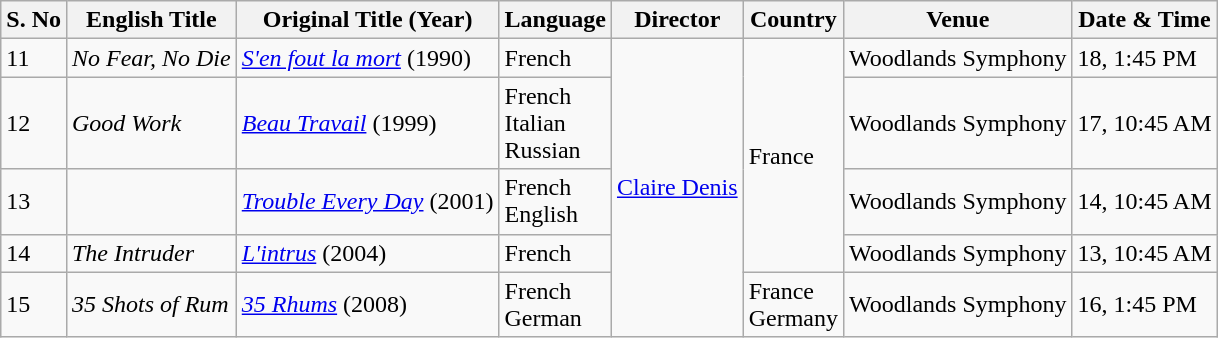<table class="wikitable sortable">
<tr>
<th>S. No</th>
<th>English Title</th>
<th>Original Title (Year)</th>
<th>Language</th>
<th>Director</th>
<th>Country</th>
<th>Venue</th>
<th>Date & Time</th>
</tr>
<tr>
<td>11</td>
<td><em>No Fear, No Die</em></td>
<td><em><a href='#'>S'en fout la mort</a></em> (1990)</td>
<td>French</td>
<td rowspan="5"><a href='#'>Claire Denis</a></td>
<td rowspan="4">France</td>
<td>Woodlands Symphony</td>
<td>18, 1:45 PM</td>
</tr>
<tr>
<td>12</td>
<td><em>Good Work</em></td>
<td><em><a href='#'>Beau Travail</a></em> (1999)</td>
<td>French <br> Italian <br> Russian</td>
<td>Woodlands Symphony</td>
<td>17, 10:45 AM</td>
</tr>
<tr>
<td>13</td>
<td></td>
<td><em><a href='#'>Trouble Every Day</a></em> (2001)</td>
<td>French <br> English</td>
<td>Woodlands Symphony</td>
<td>14, 10:45 AM</td>
</tr>
<tr>
<td>14</td>
<td><em>The Intruder</em></td>
<td><em><a href='#'>L'intrus</a></em> (2004)</td>
<td>French</td>
<td>Woodlands Symphony</td>
<td>13, 10:45 AM</td>
</tr>
<tr>
<td>15</td>
<td><em>35 Shots of Rum</em></td>
<td><em><a href='#'>35 Rhums</a></em> (2008)</td>
<td>French <br> German</td>
<td>France <br> Germany</td>
<td>Woodlands Symphony</td>
<td>16, 1:45 PM</td>
</tr>
</table>
